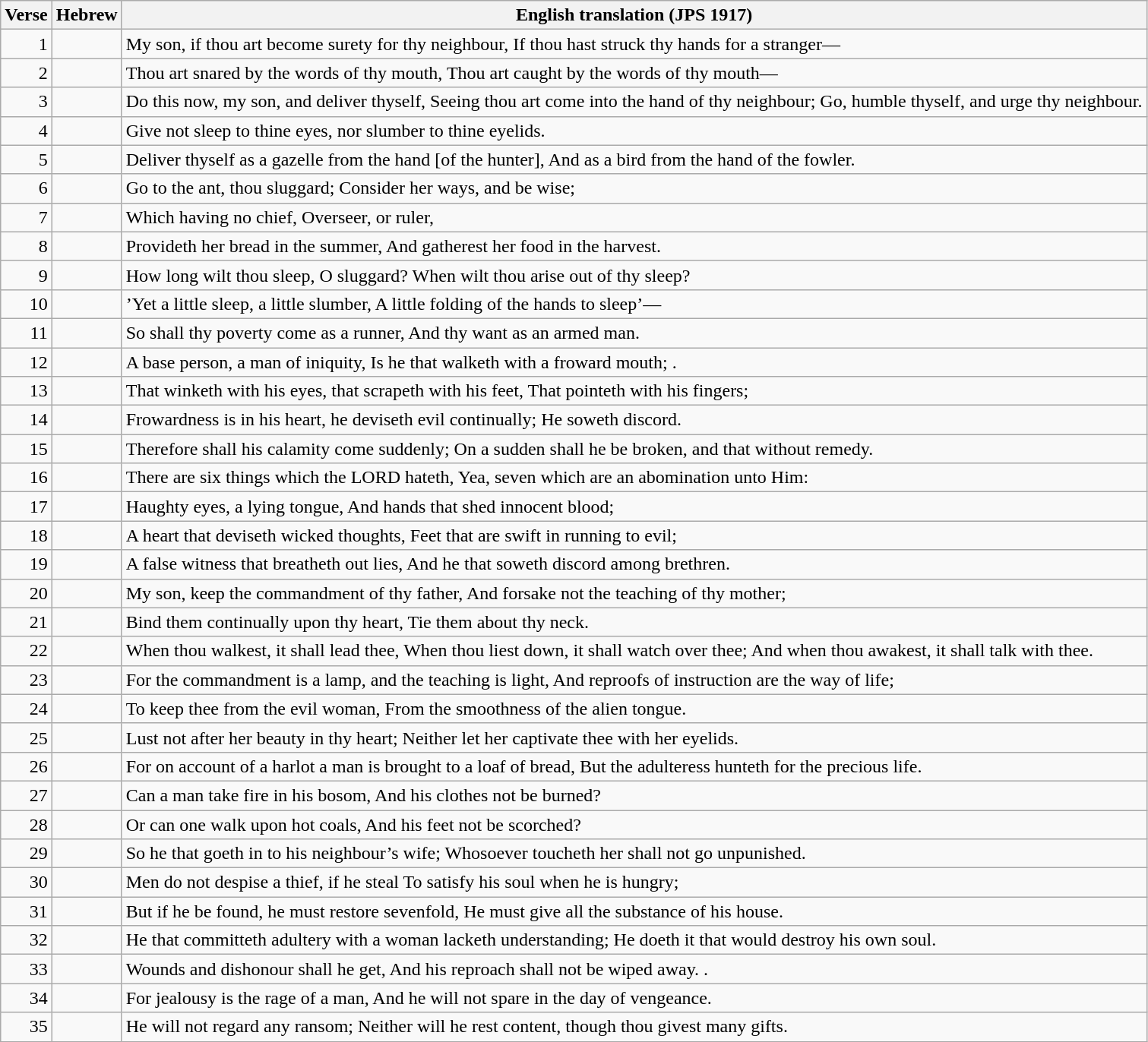<table class="wikitable">
<tr>
<th>Verse</th>
<th>Hebrew</th>
<th>English translation (JPS 1917)</th>
</tr>
<tr>
<td style="text-align:right">1</td>
<td style="text-align:right"></td>
<td>My son, if thou art become surety for thy neighbour, If thou hast struck thy hands for a stranger—</td>
</tr>
<tr>
<td style="text-align:right">2</td>
<td style="text-align:right"></td>
<td>Thou art snared by the words of thy mouth, Thou art caught by the words of thy mouth—</td>
</tr>
<tr>
<td style="text-align:right">3</td>
<td style="text-align:right"></td>
<td>Do this now, my son, and deliver thyself, Seeing thou art come into the hand of thy neighbour; Go, humble thyself, and urge thy neighbour.</td>
</tr>
<tr>
<td style="text-align:right">4</td>
<td style="text-align:right"></td>
<td>Give not sleep to thine eyes, nor slumber to thine eyelids.</td>
</tr>
<tr>
<td style="text-align:right">5</td>
<td style="text-align:right"></td>
<td>Deliver thyself as a gazelle from the hand [of the hunter], And as a bird from the hand of the fowler.</td>
</tr>
<tr>
<td style="text-align:right">6</td>
<td style="text-align:right"></td>
<td>Go to the ant, thou sluggard; Consider her ways, and be wise;</td>
</tr>
<tr>
<td style="text-align:right">7</td>
<td style="text-align:right"></td>
<td>Which having no chief, Overseer, or ruler,</td>
</tr>
<tr>
<td style="text-align:right">8</td>
<td style="text-align:right"></td>
<td>Provideth her bread in the summer, And gatherest her food in the harvest.</td>
</tr>
<tr>
<td style="text-align:right">9</td>
<td style="text-align:right"></td>
<td>How long wilt thou sleep, O sluggard? When wilt thou arise out of thy sleep?</td>
</tr>
<tr>
<td style="text-align:right">10</td>
<td style="text-align:right"></td>
<td>’Yet a little sleep, a little slumber, A little folding of the hands to sleep’—</td>
</tr>
<tr>
<td style="text-align:right">11</td>
<td style="text-align:right"></td>
<td>So shall thy poverty come as a runner, And thy want as an armed man.</td>
</tr>
<tr>
<td style="text-align:right">12</td>
<td style="text-align:right"></td>
<td>A base person, a man of iniquity, Is he that walketh with a froward mouth; .</td>
</tr>
<tr>
<td style="text-align:right">13</td>
<td style="text-align:right"></td>
<td>That winketh with his eyes, that scrapeth with his feet, That pointeth with his fingers;</td>
</tr>
<tr>
<td style="text-align:right">14</td>
<td style="text-align:right"></td>
<td>Frowardness is in his heart, he deviseth evil continually; He soweth discord.</td>
</tr>
<tr>
<td style="text-align:right">15</td>
<td style="text-align:right"></td>
<td>Therefore shall his calamity come suddenly; On a sudden shall he be broken, and that without remedy.</td>
</tr>
<tr>
<td style="text-align:right">16</td>
<td style="text-align:right"></td>
<td>There are six things which the LORD hateth, Yea, seven which are an abomination unto Him:</td>
</tr>
<tr>
<td style="text-align:right">17</td>
<td style="text-align:right"></td>
<td>Haughty eyes, a lying tongue, And hands that shed innocent blood;</td>
</tr>
<tr>
<td style="text-align:right">18</td>
<td style="text-align:right"></td>
<td>A heart that deviseth wicked thoughts, Feet that are swift in running to evil;</td>
</tr>
<tr>
<td style="text-align:right">19</td>
<td style="text-align:right"></td>
<td>A false witness that breatheth out lies, And he that soweth discord among brethren.</td>
</tr>
<tr>
<td style="text-align:right">20</td>
<td style="text-align:right"></td>
<td>My son, keep the commandment of thy father, And forsake not the teaching of thy mother;</td>
</tr>
<tr>
<td style="text-align:right">21</td>
<td style="text-align:right"></td>
<td>Bind them continually upon thy heart, Tie them about thy neck.</td>
</tr>
<tr>
<td style="text-align:right">22</td>
<td style="text-align:right"></td>
<td>When thou walkest, it shall lead thee, When thou liest down, it shall watch over thee; And when thou awakest, it shall talk with thee.</td>
</tr>
<tr>
<td style="text-align:right">23</td>
<td style="text-align:right"></td>
<td>For the commandment is a lamp, and the teaching is light, And reproofs of instruction are the way of life;</td>
</tr>
<tr>
<td style="text-align:right">24</td>
<td style="text-align:right"></td>
<td>To keep thee from the evil woman, From the smoothness of the alien tongue.</td>
</tr>
<tr>
<td style="text-align:right">25</td>
<td style="text-align:right"></td>
<td>Lust not after her beauty in thy heart; Neither let her captivate thee with her eyelids.</td>
</tr>
<tr>
<td style="text-align:right">26</td>
<td style="text-align:right"></td>
<td>For on account of a harlot a man is brought to a loaf of bread, But the adulteress hunteth for the precious life.</td>
</tr>
<tr>
<td style="text-align:right">27</td>
<td style="text-align:right"></td>
<td>Can a man take fire in his bosom, And his clothes not be burned?</td>
</tr>
<tr>
<td style="text-align:right">28</td>
<td style="text-align:right"></td>
<td>Or can one walk upon hot coals, And his feet not be scorched?</td>
</tr>
<tr>
<td style="text-align:right">29</td>
<td style="text-align:right"></td>
<td>So he that goeth in to his neighbour’s wife; Whosoever toucheth her shall not go unpunished.</td>
</tr>
<tr>
<td style="text-align:right">30</td>
<td style="text-align:right"></td>
<td>Men do not despise a thief, if he steal To satisfy his soul when he is hungry;</td>
</tr>
<tr>
<td style="text-align:right">31</td>
<td style="text-align:right"></td>
<td>But if he be found, he must restore sevenfold, He must give all the substance of his house.</td>
</tr>
<tr>
<td style="text-align:right">32</td>
<td style="text-align:right"></td>
<td>He that committeth adultery with a woman lacketh understanding; He doeth it that would destroy his own soul.</td>
</tr>
<tr>
<td style="text-align:right">33</td>
<td style="text-align:right"></td>
<td>Wounds and dishonour shall he get, And his reproach shall not be wiped away. .</td>
</tr>
<tr>
<td style="text-align:right">34</td>
<td style="text-align:right"></td>
<td>For jealousy is the rage of a man, And he will not spare in the day of vengeance.</td>
</tr>
<tr>
<td style="text-align:right">35</td>
<td style="text-align:right"></td>
<td>He will not regard any ransom; Neither will he rest content, though thou givest many gifts.</td>
</tr>
</table>
